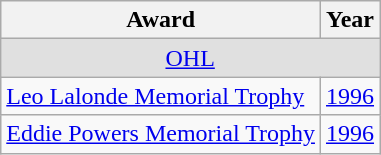<table class="wikitable">
<tr>
<th>Award</th>
<th>Year</th>
</tr>
<tr ALIGN="center" bgcolor="#e0e0e0">
<td colspan="3"><a href='#'>OHL</a></td>
</tr>
<tr>
<td><a href='#'>Leo Lalonde Memorial Trophy</a></td>
<td><a href='#'>1996</a></td>
</tr>
<tr>
<td><a href='#'>Eddie Powers Memorial Trophy</a></td>
<td><a href='#'>1996</a></td>
</tr>
</table>
